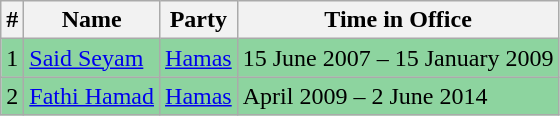<table class="wikitable">
<tr>
<th>#</th>
<th>Name</th>
<th>Party</th>
<th>Time in Office</th>
</tr>
<tr bgcolor=#8dd49f>
<td>1</td>
<td><a href='#'>Said Seyam</a></td>
<td><a href='#'>Hamas</a></td>
<td>15 June 2007 – 15 January 2009</td>
</tr>
<tr bgcolor=#8dd49f>
<td>2</td>
<td><a href='#'>Fathi Hamad</a></td>
<td><a href='#'>Hamas</a></td>
<td>April 2009 – 2 June 2014</td>
</tr>
</table>
